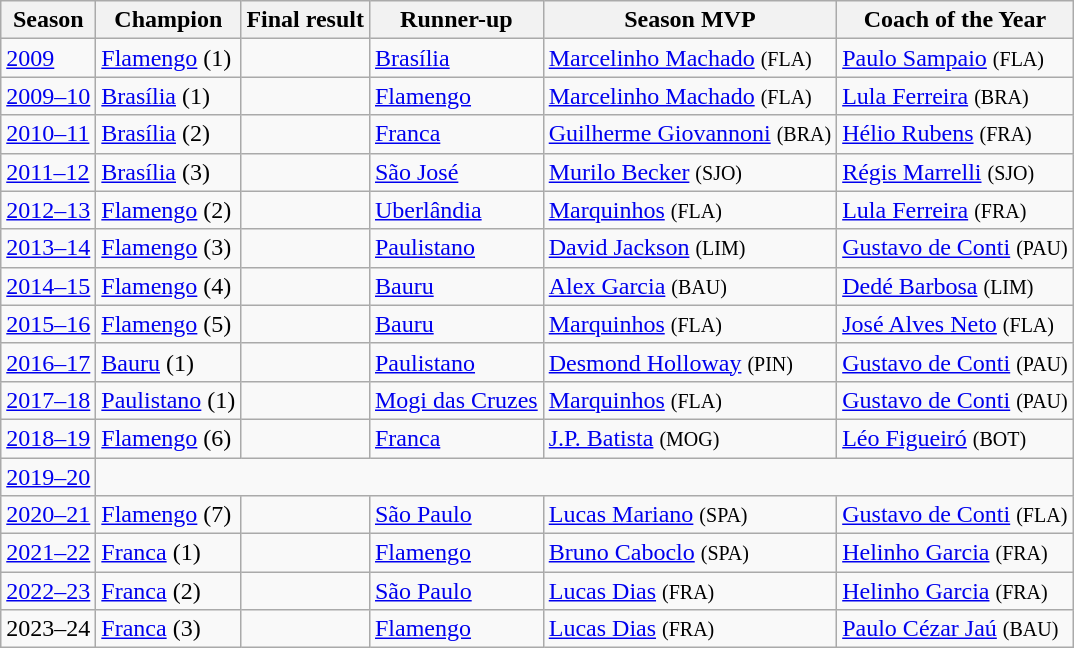<table class="wikitable">
<tr>
<th>Season</th>
<th>Champion</th>
<th>Final result</th>
<th>Runner-up</th>
<th>Season MVP</th>
<th>Coach of the Year</th>
</tr>
<tr>
<td><a href='#'>2009</a></td>
<td><a href='#'>Flamengo</a> (1)</td>
<td></td>
<td><a href='#'>Brasília</a></td>
<td> <a href='#'>Marcelinho Machado</a> <small>(FLA)</small></td>
<td> <a href='#'>Paulo Sampaio</a> <small>(FLA)</small></td>
</tr>
<tr>
<td><a href='#'>2009–10</a></td>
<td><a href='#'>Brasília</a> (1)</td>
<td></td>
<td><a href='#'>Flamengo</a></td>
<td> <a href='#'>Marcelinho Machado</a> <small>(FLA)</small></td>
<td> <a href='#'>Lula Ferreira</a> <small>(BRA)</small></td>
</tr>
<tr>
<td><a href='#'>2010–11</a></td>
<td><a href='#'>Brasília</a> (2)</td>
<td></td>
<td><a href='#'>Franca</a></td>
<td> <a href='#'>Guilherme Giovannoni</a> <small>(BRA)</small></td>
<td> <a href='#'>Hélio Rubens</a> <small>(FRA)</small></td>
</tr>
<tr>
<td><a href='#'>2011–12</a></td>
<td><a href='#'>Brasília</a> (3)</td>
<td></td>
<td><a href='#'>São José</a></td>
<td> <a href='#'>Murilo Becker</a> <small>(SJO)</small></td>
<td> <a href='#'>Régis Marrelli</a> <small>(SJO)</small></td>
</tr>
<tr>
<td><a href='#'>2012–13</a></td>
<td><a href='#'>Flamengo</a> (2)</td>
<td></td>
<td><a href='#'>Uberlândia</a></td>
<td> <a href='#'>Marquinhos</a> <small>(FLA)</small></td>
<td> <a href='#'>Lula Ferreira</a> <small>(FRA)</small></td>
</tr>
<tr>
<td><a href='#'>2013–14</a></td>
<td><a href='#'>Flamengo</a> (3)</td>
<td></td>
<td><a href='#'>Paulistano</a></td>
<td> <a href='#'>David Jackson</a> <small>(LIM)</small></td>
<td> <a href='#'>Gustavo de Conti</a> <small>(PAU)</small></td>
</tr>
<tr>
<td><a href='#'>2014–15</a></td>
<td><a href='#'>Flamengo</a> (4)</td>
<td></td>
<td><a href='#'>Bauru</a></td>
<td> <a href='#'>Alex Garcia</a> <small>(BAU)</small></td>
<td> <a href='#'>Dedé Barbosa</a> <small>(LIM)</small></td>
</tr>
<tr>
<td><a href='#'>2015–16</a></td>
<td><a href='#'>Flamengo</a> (5)</td>
<td></td>
<td><a href='#'>Bauru</a></td>
<td> <a href='#'>Marquinhos</a> <small>(FLA)</small></td>
<td> <a href='#'>José Alves Neto</a> <small>(FLA)</small></td>
</tr>
<tr>
<td><a href='#'>2016–17</a></td>
<td><a href='#'>Bauru</a> (1)</td>
<td></td>
<td><a href='#'>Paulistano</a></td>
<td> <a href='#'>Desmond Holloway</a> <small>(PIN)</small></td>
<td> <a href='#'>Gustavo de Conti</a> <small>(PAU)</small></td>
</tr>
<tr>
<td><a href='#'>2017–18</a></td>
<td><a href='#'>Paulistano</a> (1)</td>
<td></td>
<td><a href='#'>Mogi das Cruzes</a></td>
<td> <a href='#'>Marquinhos</a> <small>(FLA)</small></td>
<td> <a href='#'>Gustavo de Conti</a> <small>(PAU)</small></td>
</tr>
<tr>
<td><a href='#'>2018–19</a></td>
<td><a href='#'>Flamengo</a> (6)</td>
<td></td>
<td><a href='#'>Franca</a></td>
<td> <a href='#'>J.P. Batista</a> <small>(MOG)</small></td>
<td> <a href='#'>Léo Figueiró</a> <small>(BOT)</small></td>
</tr>
<tr>
<td><a href='#'>2019–20</a></td>
<td colspan=5></td>
</tr>
<tr>
<td><a href='#'>2020–21</a></td>
<td><a href='#'>Flamengo</a> (7)</td>
<td></td>
<td><a href='#'>São Paulo</a></td>
<td> <a href='#'>Lucas Mariano</a> <small>(SPA)</small></td>
<td> <a href='#'>Gustavo de Conti</a> <small>(FLA)</small></td>
</tr>
<tr>
<td><a href='#'>2021–22</a></td>
<td><a href='#'>Franca</a> (1)</td>
<td></td>
<td><a href='#'>Flamengo</a></td>
<td> <a href='#'>Bruno Caboclo</a> <small>(SPA)</small></td>
<td> <a href='#'>Helinho Garcia</a> <small>(FRA)</small></td>
</tr>
<tr>
<td><a href='#'>2022–23</a></td>
<td><a href='#'>Franca</a> (2)</td>
<td></td>
<td><a href='#'>São Paulo</a></td>
<td> <a href='#'>Lucas Dias</a> <small>(FRA)</small></td>
<td> <a href='#'>Helinho Garcia</a> <small>(FRA)</small></td>
</tr>
<tr>
<td>2023–24</td>
<td><a href='#'>Franca</a> (3)</td>
<td></td>
<td><a href='#'>Flamengo</a></td>
<td> <a href='#'>Lucas Dias</a> <small>(FRA)</small></td>
<td> <a href='#'>Paulo Cézar Jaú</a> <small>(BAU)</small></td>
</tr>
</table>
